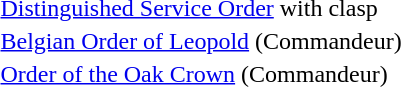<table>
<tr>
<td></td>
<td><a href='#'>Distinguished Service Order</a> with clasp</td>
</tr>
<tr>
<td></td>
<td><a href='#'>Belgian Order of Leopold</a> (Commandeur)</td>
</tr>
<tr>
<td></td>
<td><a href='#'>Order of the Oak Crown</a> (Commandeur)</td>
</tr>
</table>
